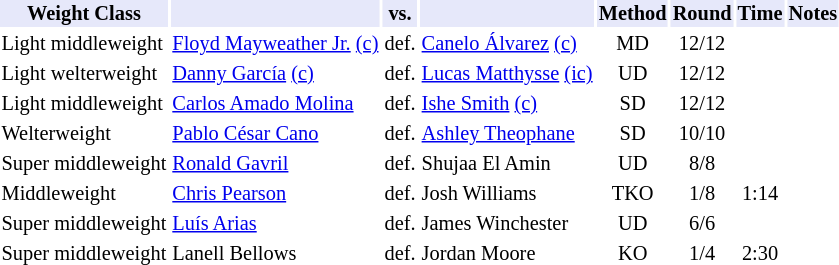<table class="toccolours" style="font-size: 85%;">
<tr>
<th style="background:#e6e8fa; color:#000; text-align:center;">Weight Class</th>
<th style="background:#e6e8fa; color:#000; text-align:center;"></th>
<th style="background:#e6e8fa; color:#000; text-align:center;">vs.</th>
<th style="background:#e6e8fa; color:#000; text-align:center;"></th>
<th style="background:#e6e8fa; color:#000; text-align:center;">Method</th>
<th style="background:#e6e8fa; color:#000; text-align:center;">Round</th>
<th style="background:#e6e8fa; color:#000; text-align:center;">Time</th>
<th style="background:#e6e8fa; color:#000; text-align:center;">Notes</th>
</tr>
<tr>
<td>Light middleweight</td>
<td> <a href='#'>Floyd Mayweather Jr.</a> <a href='#'>(c)</a></td>
<td>def.</td>
<td> <a href='#'>Canelo Álvarez</a>  <a href='#'>(c)</a></td>
<td align=center>MD</td>
<td align="center">12/12</td>
<td align=center></td>
<td></td>
<td></td>
</tr>
<tr>
<td>Light welterweight</td>
<td> <a href='#'>Danny García</a> <a href='#'>(c)</a></td>
<td>def.</td>
<td> <a href='#'>Lucas Matthysse</a> <a href='#'>(ic)</a></td>
<td align=center>UD</td>
<td align="center">12/12</td>
<td align=center></td>
<td></td>
<td></td>
<td></td>
</tr>
<tr>
<td>Light middleweight</td>
<td> <a href='#'>Carlos Amado Molina</a></td>
<td>def.</td>
<td> <a href='#'>Ishe Smith</a> <a href='#'>(c)</a></td>
<td align=center>SD</td>
<td align=center>12/12</td>
<td align=center></td>
<td></td>
<td></td>
</tr>
<tr>
<td>Welterweight</td>
<td> <a href='#'>Pablo César Cano</a></td>
<td>def.</td>
<td> <a href='#'>Ashley Theophane</a></td>
<td align=center>SD</td>
<td align=center>10/10</td>
<td align=center></td>
<td></td>
</tr>
<tr>
<td>Super middleweight</td>
<td> <a href='#'>Ronald Gavril</a></td>
<td>def.</td>
<td> Shujaa El Amin</td>
<td align=center>UD</td>
<td align=center>8/8</td>
<td align=center></td>
<td></td>
</tr>
<tr>
<td>Middleweight</td>
<td> <a href='#'>Chris Pearson</a></td>
<td>def.</td>
<td> Josh Williams</td>
<td align=center>TKO</td>
<td align=center>1/8</td>
<td align=center>1:14</td>
<td></td>
</tr>
<tr>
<td>Super middleweight</td>
<td> <a href='#'>Luís Arias</a></td>
<td>def.</td>
<td> James Winchester</td>
<td align=center>UD</td>
<td align=center>6/6</td>
<td align=center></td>
<td></td>
</tr>
<tr>
<td>Super middleweight</td>
<td> Lanell Bellows</td>
<td>def.</td>
<td> Jordan Moore</td>
<td align=center>KO</td>
<td align=center>1/4</td>
<td align=center>2:30</td>
<td></td>
</tr>
</table>
